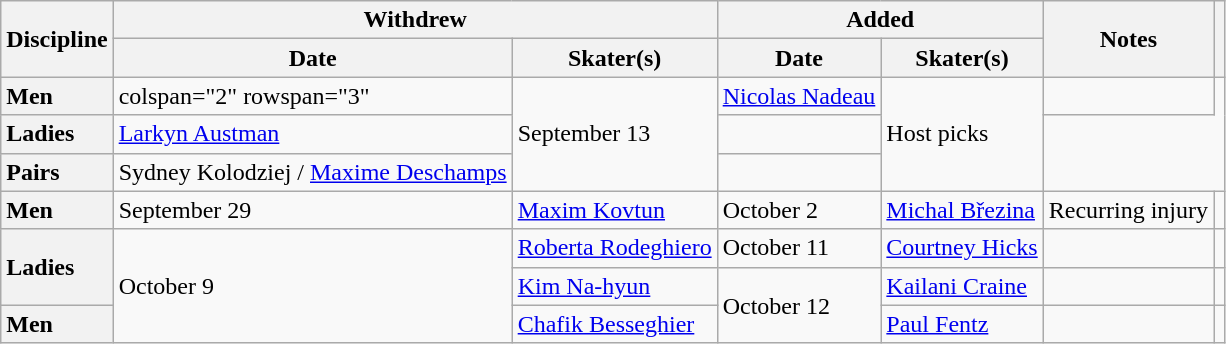<table class="wikitable unsortable">
<tr>
<th scope="col" rowspan=2>Discipline</th>
<th scope="col" colspan=2>Withdrew</th>
<th scope="col" colspan=2>Added</th>
<th scope="col" rowspan=2>Notes</th>
<th scope="col" rowspan=2></th>
</tr>
<tr>
<th>Date</th>
<th>Skater(s)</th>
<th>Date</th>
<th>Skater(s)</th>
</tr>
<tr>
<th scope="row" style="text-align:left">Men</th>
<td>colspan="2" rowspan="3" </td>
<td rowspan="3">September 13</td>
<td> <a href='#'>Nicolas Nadeau</a></td>
<td rowspan="3">Host picks</td>
<td></td>
</tr>
<tr>
<th scope="row" style="text-align:left">Ladies</th>
<td> <a href='#'>Larkyn Austman</a></td>
<td></td>
</tr>
<tr>
<th scope="row" style="text-align:left">Pairs</th>
<td> Sydney Kolodziej / <a href='#'>Maxime Deschamps</a></td>
<td></td>
</tr>
<tr>
<th scope="row" style="text-align:left">Men</th>
<td>September 29</td>
<td> <a href='#'>Maxim Kovtun</a></td>
<td>October 2</td>
<td> <a href='#'>Michal Březina</a></td>
<td>Recurring injury</td>
<td></td>
</tr>
<tr>
<th scope="row" style="text-align:left" rowspan="2">Ladies</th>
<td rowspan="3">October 9</td>
<td> <a href='#'>Roberta Rodeghiero</a></td>
<td>October 11</td>
<td> <a href='#'>Courtney Hicks</a></td>
<td></td>
<td></td>
</tr>
<tr>
<td> <a href='#'>Kim Na-hyun</a></td>
<td rowspan="2">October 12</td>
<td> <a href='#'>Kailani Craine</a></td>
<td></td>
<td></td>
</tr>
<tr>
<th scope="row" style="text-align:left">Men</th>
<td> <a href='#'>Chafik Besseghier</a></td>
<td> <a href='#'>Paul Fentz</a></td>
<td></td>
<td></td>
</tr>
</table>
